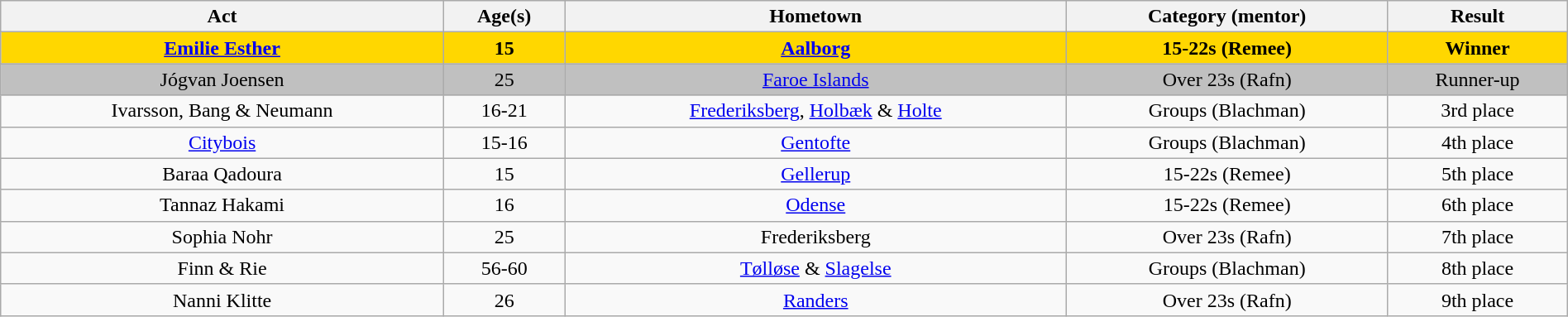<table class="wikitable sortable" style="width:100%; text-align:center;">
<tr>
<th>Act</th>
<th>Age(s)</th>
<th>Hometown</th>
<th>Category (mentor)</th>
<th>Result</th>
</tr>
<tr style="background:gold">
<td><strong><a href='#'>Emilie Esther</a></strong></td>
<td><strong>15</strong></td>
<td><strong><a href='#'>Aalborg</a></strong></td>
<td><strong>15-22s (Remee)</strong></td>
<td><strong>Winner</strong></td>
</tr>
<tr style="background:silver">
<td>Jógvan Joensen</td>
<td>25</td>
<td><a href='#'>Faroe Islands</a></td>
<td>Over 23s (Rafn)</td>
<td>Runner-up</td>
</tr>
<tr>
<td>Ivarsson, Bang & Neumann</td>
<td>16-21</td>
<td><a href='#'>Frederiksberg</a>, <a href='#'>Holbæk</a> & <a href='#'>Holte</a></td>
<td>Groups (Blachman)</td>
<td>3rd place</td>
</tr>
<tr>
<td><a href='#'>Citybois</a></td>
<td>15-16</td>
<td><a href='#'>Gentofte</a></td>
<td>Groups (Blachman)</td>
<td>4th place</td>
</tr>
<tr>
<td>Baraa Qadoura</td>
<td>15</td>
<td><a href='#'>Gellerup</a></td>
<td>15-22s (Remee)</td>
<td>5th place</td>
</tr>
<tr>
<td>Tannaz Hakami</td>
<td>16</td>
<td><a href='#'>Odense</a></td>
<td>15-22s (Remee)</td>
<td>6th place</td>
</tr>
<tr>
<td>Sophia Nohr</td>
<td>25</td>
<td>Frederiksberg</td>
<td>Over 23s (Rafn)</td>
<td>7th place</td>
</tr>
<tr>
<td>Finn & Rie</td>
<td>56-60</td>
<td><a href='#'>Tølløse</a> & <a href='#'>Slagelse</a></td>
<td>Groups (Blachman)</td>
<td>8th place</td>
</tr>
<tr>
<td>Nanni Klitte</td>
<td>26</td>
<td><a href='#'>Randers</a></td>
<td>Over 23s (Rafn)</td>
<td>9th place</td>
</tr>
</table>
